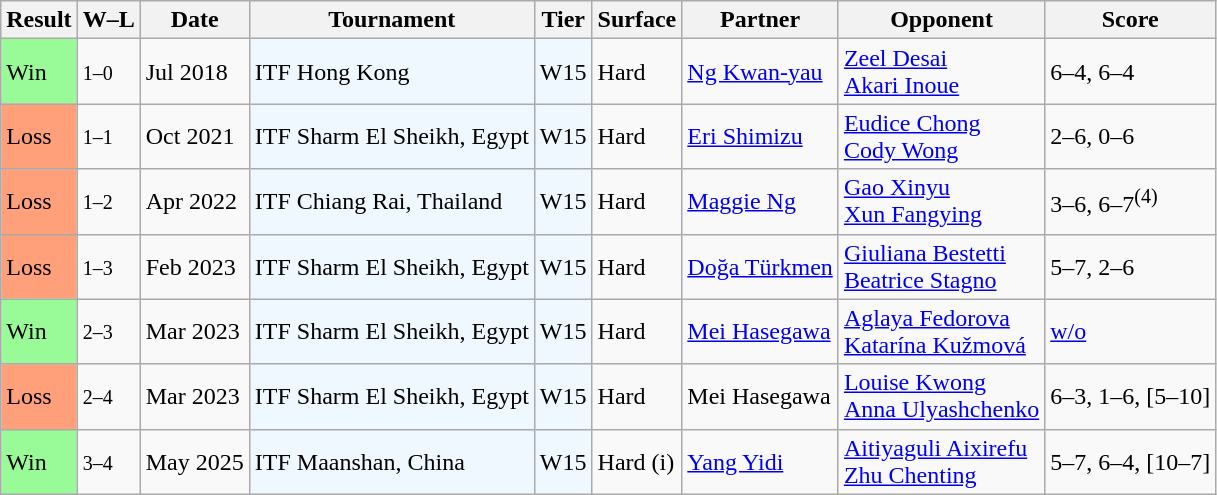<table class="sortable wikitable">
<tr>
<th>Result</th>
<th class="unsortable">W–L</th>
<th>Date</th>
<th>Tournament</th>
<th>Tier</th>
<th>Surface</th>
<th>Partner</th>
<th>Opponent</th>
<th class="unsortable">Score</th>
</tr>
<tr>
<td style="background:#98fb98;">Win</td>
<td><small>1–0</small></td>
<td>Jul 2018</td>
<td style="background:#f0f8ff;">ITF Hong Kong</td>
<td style="background:#f0f8ff;">W15</td>
<td>Hard</td>
<td> <a href='#'>Ng Kwan-yau</a></td>
<td> <a href='#'>Zeel Desai</a> <br>  <a href='#'>Akari Inoue</a></td>
<td>6–4, 6–4</td>
</tr>
<tr>
<td style="background:#ffa07a;">Loss</td>
<td><small>1–1</small></td>
<td>Oct 2021</td>
<td style="background:#f0f8ff;">ITF Sharm El Sheikh, Egypt</td>
<td style="background:#f0f8ff;">W15</td>
<td>Hard</td>
<td> <a href='#'>Eri Shimizu</a></td>
<td> <a href='#'>Eudice Chong</a> <br>  <a href='#'>Cody Wong</a></td>
<td>2–6, 0–6</td>
</tr>
<tr>
<td style="background:#ffa07a;">Loss</td>
<td><small>1–2</small></td>
<td>Apr 2022</td>
<td style="background:#f0f8ff;">ITF Chiang Rai, Thailand</td>
<td style="background:#f0f8ff;">W15</td>
<td>Hard</td>
<td> <a href='#'>Maggie Ng</a></td>
<td> <a href='#'>Gao Xinyu</a> <br>  <a href='#'>Xun Fangying</a></td>
<td>3–6, 6–7<sup>(4)</sup></td>
</tr>
<tr>
<td style="background:#ffa07a;">Loss</td>
<td><small>1–3</small></td>
<td>Feb 2023</td>
<td style="background:#f0f8ff;">ITF Sharm El Sheikh, Egypt</td>
<td style="background:#f0f8ff;">W15</td>
<td>Hard</td>
<td> <a href='#'>Doğa Türkmen</a></td>
<td> <a href='#'>Giuliana Bestetti</a> <br>  <a href='#'>Beatrice Stagno</a></td>
<td>5–7, 2–6</td>
</tr>
<tr>
<td style="background:#98fb98;">Win</td>
<td><small>2–3</small></td>
<td>Mar 2023</td>
<td style="background:#f0f8ff;">ITF Sharm El Sheikh, Egypt</td>
<td style="background:#f0f8ff;">W15</td>
<td>Hard</td>
<td> <a href='#'>Mei Hasegawa</a></td>
<td> <a href='#'>Aglaya Fedorova</a> <br>  <a href='#'>Katarína Kužmová</a></td>
<td><a href='#'>w/o</a></td>
</tr>
<tr>
<td style="background:#ffa07a;">Loss</td>
<td><small>2–4</small></td>
<td>Mar 2023</td>
<td style="background:#f0f8ff;">ITF Sharm El Sheikh, Egypt</td>
<td style="background:#f0f8ff;">W15</td>
<td>Hard</td>
<td> Mei Hasegawa</td>
<td> <a href='#'>Louise Kwong</a> <br>  <a href='#'>Anna Ulyashchenko</a></td>
<td>6–3, 1–6, [5–10]</td>
</tr>
<tr>
<td style="background:#98fb98;">Win</td>
<td><small>3–4</small></td>
<td>May 2025</td>
<td style="background:#f0f8ff;">ITF Maanshan, China</td>
<td style="background:#f0f8ff;">W15</td>
<td>Hard (i)</td>
<td> <a href='#'>Yang Yidi</a></td>
<td> <a href='#'>Aitiyaguli Aixirefu</a> <br>  <a href='#'>Zhu Chenting</a></td>
<td>5–7, 6–4, [10–7]</td>
</tr>
</table>
